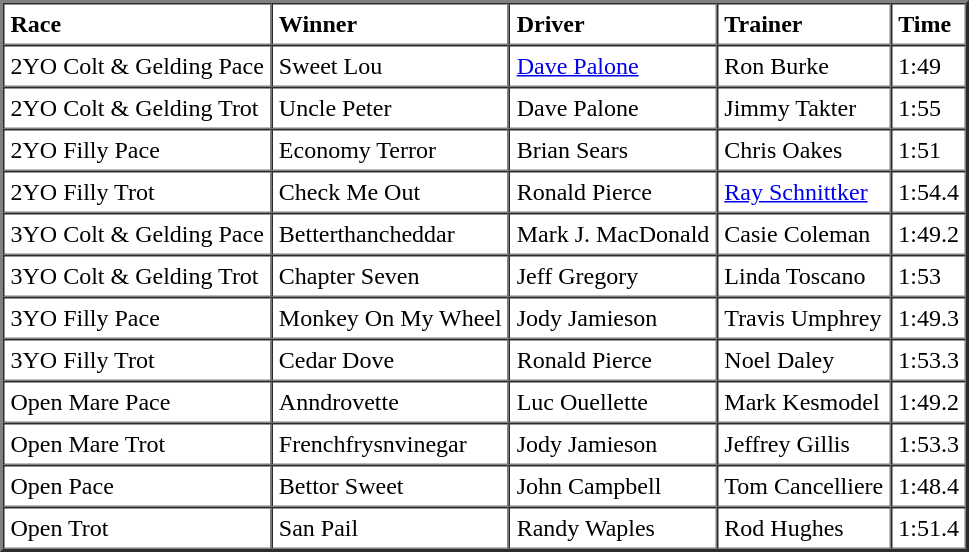<table cellspacing="0" cellpadding="4" border="2">
<tr>
<td><strong>Race</strong></td>
<td><strong>Winner</strong></td>
<td><strong>Driver</strong></td>
<td><strong>Trainer</strong></td>
<td><strong>Time</strong></td>
</tr>
<tr>
<td>2YO Colt & Gelding Pace</td>
<td>Sweet Lou</td>
<td><a href='#'>Dave Palone</a></td>
<td>Ron Burke</td>
<td>1:49</td>
</tr>
<tr>
<td>2YO Colt & Gelding Trot</td>
<td>Uncle Peter</td>
<td>Dave Palone</td>
<td>Jimmy Takter</td>
<td>1:55</td>
</tr>
<tr>
<td>2YO Filly Pace</td>
<td>Economy Terror</td>
<td>Brian Sears</td>
<td>Chris Oakes</td>
<td>1:51</td>
</tr>
<tr>
<td>2YO Filly Trot</td>
<td>Check Me Out</td>
<td>Ronald Pierce</td>
<td><a href='#'>Ray Schnittker</a></td>
<td>1:54.4</td>
</tr>
<tr>
<td>3YO Colt & Gelding Pace</td>
<td>Betterthancheddar</td>
<td>Mark J. MacDonald</td>
<td>Casie Coleman</td>
<td>1:49.2</td>
</tr>
<tr>
<td>3YO Colt & Gelding Trot</td>
<td>Chapter Seven</td>
<td>Jeff Gregory</td>
<td>Linda Toscano</td>
<td>1:53</td>
</tr>
<tr>
<td>3YO Filly Pace</td>
<td>Monkey On My Wheel</td>
<td>Jody Jamieson</td>
<td>Travis Umphrey</td>
<td>1:49.3</td>
</tr>
<tr>
<td>3YO Filly Trot</td>
<td>Cedar Dove</td>
<td>Ronald Pierce</td>
<td>Noel Daley</td>
<td>1:53.3</td>
</tr>
<tr>
<td>Open Mare Pace</td>
<td>Anndrovette</td>
<td>Luc Ouellette</td>
<td>Mark Kesmodel</td>
<td>1:49.2</td>
</tr>
<tr>
<td>Open Mare Trot</td>
<td>Frenchfrysnvinegar</td>
<td>Jody Jamieson</td>
<td>Jeffrey Gillis</td>
<td>1:53.3</td>
</tr>
<tr>
<td>Open Pace</td>
<td>Bettor Sweet</td>
<td>John Campbell</td>
<td>Tom Cancelliere</td>
<td>1:48.4</td>
</tr>
<tr>
<td>Open Trot</td>
<td>San Pail</td>
<td>Randy Waples</td>
<td>Rod Hughes</td>
<td>1:51.4</td>
</tr>
</table>
